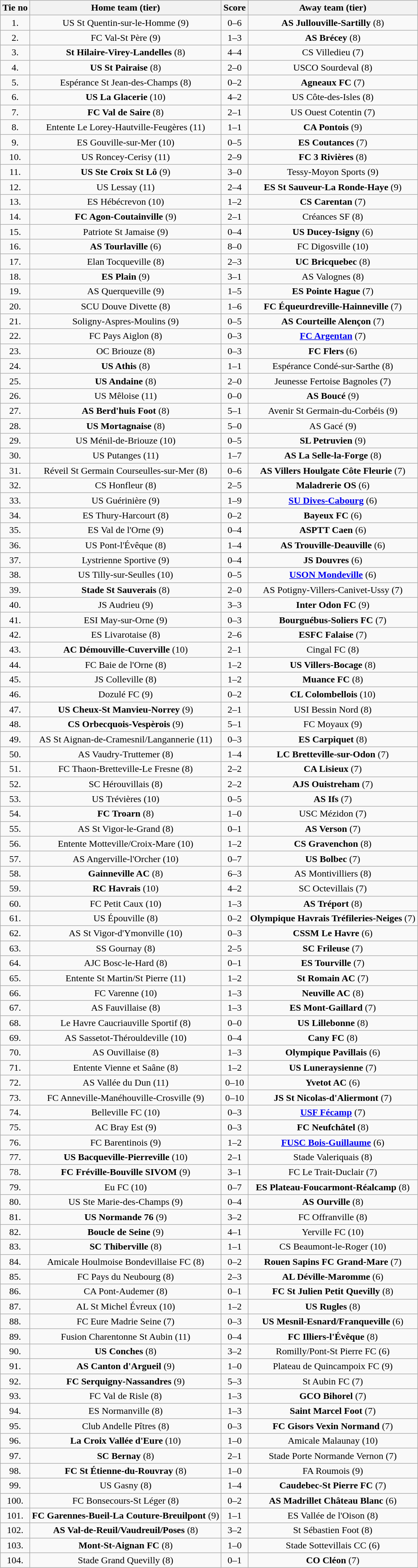<table class="wikitable" style="text-align: center">
<tr>
<th>Tie no</th>
<th>Home team (tier)</th>
<th>Score</th>
<th>Away team (tier)</th>
</tr>
<tr>
<td>1.</td>
<td>US St Quentin-sur-le-Homme (9)</td>
<td>0–6</td>
<td><strong>AS Jullouville-Sartilly</strong> (8)</td>
</tr>
<tr>
<td>2.</td>
<td>FC Val-St Père (9)</td>
<td>1–3</td>
<td><strong>AS Brécey</strong> (8)</td>
</tr>
<tr>
<td>3.</td>
<td><strong>St Hilaire-Virey-Landelles</strong> (8)</td>
<td>4–4 </td>
<td>CS Villedieu (7)</td>
</tr>
<tr>
<td>4.</td>
<td><strong>US St Pairaise</strong> (8)</td>
<td>2–0</td>
<td>USCO Sourdeval (8)</td>
</tr>
<tr>
<td>5.</td>
<td>Espérance St Jean-des-Champs (8)</td>
<td>0–2</td>
<td><strong>Agneaux FC</strong> (7)</td>
</tr>
<tr>
<td>6.</td>
<td><strong>US La Glacerie</strong> (10)</td>
<td>4–2</td>
<td>US Côte-des-Isles (8)</td>
</tr>
<tr>
<td>7.</td>
<td><strong>FC Val de Saire</strong> (8)</td>
<td>2–1</td>
<td>US Ouest Cotentin (7)</td>
</tr>
<tr>
<td>8.</td>
<td>Entente Le Lorey-Hautville-Feugères (11)</td>
<td>1–1 </td>
<td><strong>CA Pontois</strong> (9)</td>
</tr>
<tr>
<td>9.</td>
<td>ES Gouville-sur-Mer (10)</td>
<td>0–5</td>
<td><strong>ES Coutances</strong> (7)</td>
</tr>
<tr>
<td>10.</td>
<td>US Roncey-Cerisy (11)</td>
<td>2–9</td>
<td><strong>FC 3 Rivières</strong> (8)</td>
</tr>
<tr>
<td>11.</td>
<td><strong>US Ste Croix St Lô</strong> (9)</td>
<td>3–0</td>
<td>Tessy-Moyon Sports (9)</td>
</tr>
<tr>
<td>12.</td>
<td>US Lessay (11)</td>
<td>2–4</td>
<td><strong>ES St Sauveur-La Ronde-Haye</strong> (9)</td>
</tr>
<tr>
<td>13.</td>
<td>ES Hébécrevon (10)</td>
<td>1–2</td>
<td><strong>CS Carentan</strong> (7)</td>
</tr>
<tr>
<td>14.</td>
<td><strong>FC Agon-Coutainville</strong> (9)</td>
<td>2–1</td>
<td>Créances SF (8)</td>
</tr>
<tr>
<td>15.</td>
<td>Patriote St Jamaise (9)</td>
<td>0–4</td>
<td><strong>US Ducey-Isigny</strong> (6)</td>
</tr>
<tr>
<td>16.</td>
<td><strong>AS Tourlaville</strong> (6)</td>
<td>8–0</td>
<td>FC Digosville (10)</td>
</tr>
<tr>
<td>17.</td>
<td>Elan Tocqueville (8)</td>
<td>2–3</td>
<td><strong>UC Bricquebec</strong> (8)</td>
</tr>
<tr>
<td>18.</td>
<td><strong>ES Plain</strong> (9)</td>
<td>3–1</td>
<td>AS Valognes (8)</td>
</tr>
<tr>
<td>19.</td>
<td>AS Querqueville (9)</td>
<td>1–5</td>
<td><strong>ES Pointe Hague</strong> (7)</td>
</tr>
<tr>
<td>20.</td>
<td>SCU Douve Divette (8)</td>
<td>1–6</td>
<td><strong>FC Équeurdreville-Hainneville</strong> (7)</td>
</tr>
<tr>
<td>21.</td>
<td>Soligny-Aspres-Moulins (9)</td>
<td>0–5</td>
<td><strong>AS Courteille Alençon</strong> (7)</td>
</tr>
<tr>
<td>22.</td>
<td>FC Pays Aiglon (8)</td>
<td>0–3</td>
<td><strong><a href='#'>FC Argentan</a></strong> (7)</td>
</tr>
<tr>
<td>23.</td>
<td>OC Briouze (8)</td>
<td>0–3</td>
<td><strong>FC Flers</strong> (6)</td>
</tr>
<tr>
<td>24.</td>
<td><strong>US Athis</strong> (8)</td>
<td>1–1 </td>
<td>Espérance Condé-sur-Sarthe (8)</td>
</tr>
<tr>
<td>25.</td>
<td><strong>US Andaine</strong> (8)</td>
<td>2–0</td>
<td>Jeunesse Fertoise Bagnoles (7)</td>
</tr>
<tr>
<td>26.</td>
<td>US Mêloise (11)</td>
<td>0–0 </td>
<td><strong>AS Boucé</strong> (9)</td>
</tr>
<tr>
<td>27.</td>
<td><strong>AS Berd'huis Foot</strong> (8)</td>
<td>5–1</td>
<td>Avenir St Germain-du-Corbéis (9)</td>
</tr>
<tr>
<td>28.</td>
<td><strong>US Mortagnaise</strong> (8)</td>
<td>5–0</td>
<td>AS Gacé (9)</td>
</tr>
<tr>
<td>29.</td>
<td>US Ménil-de-Briouze (10)</td>
<td>0–5</td>
<td><strong>SL Petruvien</strong> (9)</td>
</tr>
<tr>
<td>30.</td>
<td>US Putanges (11)</td>
<td>1–7</td>
<td><strong>AS La Selle-la-Forge</strong> (8)</td>
</tr>
<tr>
<td>31.</td>
<td>Réveil St Germain Courseulles-sur-Mer (8)</td>
<td>0–6</td>
<td><strong>AS Villers Houlgate Côte Fleurie</strong> (7)</td>
</tr>
<tr>
<td>32.</td>
<td>CS Honfleur (8)</td>
<td>2–5</td>
<td><strong>Maladrerie OS</strong> (6)</td>
</tr>
<tr>
<td>33.</td>
<td>US Guérinière (9)</td>
<td>1–9</td>
<td><strong><a href='#'>SU Dives-Cabourg</a></strong> (6)</td>
</tr>
<tr>
<td>34.</td>
<td>ES Thury-Harcourt (8)</td>
<td>0–2</td>
<td><strong>Bayeux FC</strong> (6)</td>
</tr>
<tr>
<td>35.</td>
<td>ES Val de l'Orne (9)</td>
<td>0–4</td>
<td><strong>ASPTT Caen</strong> (6)</td>
</tr>
<tr>
<td>36.</td>
<td>US Pont-l'Évêque (8)</td>
<td>1–4</td>
<td><strong>AS Trouville-Deauville</strong> (6)</td>
</tr>
<tr>
<td>37.</td>
<td>Lystrienne Sportive (9)</td>
<td>0–4</td>
<td><strong>JS Douvres</strong> (6)</td>
</tr>
<tr>
<td>38.</td>
<td>US Tilly-sur-Seulles (10)</td>
<td>0–5</td>
<td><strong><a href='#'>USON Mondeville</a></strong> (6)</td>
</tr>
<tr>
<td>39.</td>
<td><strong>Stade St Sauverais</strong> (8)</td>
<td>2–0</td>
<td>AS Potigny-Villers-Canivet-Ussy (7)</td>
</tr>
<tr>
<td>40.</td>
<td>JS Audrieu (9)</td>
<td>3–3 </td>
<td><strong>Inter Odon FC</strong> (9)</td>
</tr>
<tr>
<td>41.</td>
<td>ESI May-sur-Orne (9)</td>
<td>0–3</td>
<td><strong>Bourguébus-Soliers FC</strong> (7)</td>
</tr>
<tr>
<td>42.</td>
<td>ES Livarotaise (8)</td>
<td>2–6</td>
<td><strong>ESFC Falaise</strong> (7)</td>
</tr>
<tr>
<td>43.</td>
<td><strong>AC Démouville-Cuverville</strong> (10)</td>
<td>2–1</td>
<td>Cingal FC (8)</td>
</tr>
<tr>
<td>44.</td>
<td>FC Baie de l'Orne (8)</td>
<td>1–2</td>
<td><strong>US Villers-Bocage</strong> (8)</td>
</tr>
<tr>
<td>45.</td>
<td>JS Colleville (8)</td>
<td>1–2</td>
<td><strong>Muance FC</strong> (8)</td>
</tr>
<tr>
<td>46.</td>
<td>Dozulé FC (9)</td>
<td>0–2</td>
<td><strong>CL Colombellois</strong> (10)</td>
</tr>
<tr>
<td>47.</td>
<td><strong>US Cheux-St Manvieu-Norrey</strong> (9)</td>
<td>2–1</td>
<td>USI Bessin Nord (8)</td>
</tr>
<tr>
<td>48.</td>
<td><strong>CS Orbecquois-Vespèrois</strong> (9)</td>
<td>5–1</td>
<td>FC Moyaux (9)</td>
</tr>
<tr>
<td>49.</td>
<td>AS St Aignan-de-Cramesnil/Langannerie (11)</td>
<td>0–3</td>
<td><strong>ES Carpiquet</strong> (8)</td>
</tr>
<tr>
<td>50.</td>
<td>AS Vaudry-Truttemer (8)</td>
<td>1–4</td>
<td><strong>LC Bretteville-sur-Odon</strong> (7)</td>
</tr>
<tr>
<td>51.</td>
<td>FC Thaon-Bretteville-Le Fresne (8)</td>
<td>2–2 </td>
<td><strong>CA Lisieux</strong> (7)</td>
</tr>
<tr>
<td>52.</td>
<td>SC Hérouvillais (8)</td>
<td>2–2 </td>
<td><strong>AJS Ouistreham</strong> (7)</td>
</tr>
<tr>
<td>53.</td>
<td>US Trévières (10)</td>
<td>0–5</td>
<td><strong>AS Ifs</strong> (7)</td>
</tr>
<tr>
<td>54.</td>
<td><strong>FC Troarn</strong> (8)</td>
<td>1–0</td>
<td>USC Mézidon (7)</td>
</tr>
<tr>
<td>55.</td>
<td>AS St Vigor-le-Grand (8)</td>
<td>0–1</td>
<td><strong>AS Verson</strong> (7)</td>
</tr>
<tr>
<td>56.</td>
<td>Entente Motteville/Croix-Mare (10)</td>
<td>1–2</td>
<td><strong>CS Gravenchon</strong> (8)</td>
</tr>
<tr>
<td>57.</td>
<td>AS Angerville-l'Orcher (10)</td>
<td>0–7</td>
<td><strong>US Bolbec</strong> (7)</td>
</tr>
<tr>
<td>58.</td>
<td><strong>Gainneville AC</strong> (8)</td>
<td>6–3 </td>
<td>AS Montivilliers (8)</td>
</tr>
<tr>
<td>59.</td>
<td><strong>RC Havrais</strong> (10)</td>
<td>4–2</td>
<td>SC Octevillais (7)</td>
</tr>
<tr>
<td>60.</td>
<td>FC Petit Caux (10)</td>
<td>1–3 </td>
<td><strong>AS Tréport</strong> (8)</td>
</tr>
<tr>
<td>61.</td>
<td>US Épouville (8)</td>
<td>0–2</td>
<td><strong>Olympique Havrais Tréfileries-Neiges</strong> (7)</td>
</tr>
<tr>
<td>62.</td>
<td>AS St Vigor-d'Ymonville (10)</td>
<td>0–3</td>
<td><strong>CSSM Le Havre</strong> (6)</td>
</tr>
<tr>
<td>63.</td>
<td>SS Gournay (8)</td>
<td>2–5</td>
<td><strong>SC Frileuse</strong> (7)</td>
</tr>
<tr>
<td>64.</td>
<td>AJC Bosc-le-Hard (8)</td>
<td>0–1</td>
<td><strong>ES Tourville</strong> (7)</td>
</tr>
<tr>
<td>65.</td>
<td>Entente St Martin/St Pierre (11)</td>
<td>1–2</td>
<td><strong>St Romain AC</strong> (7)</td>
</tr>
<tr>
<td>66.</td>
<td>FC Varenne (10)</td>
<td>1–3</td>
<td><strong>Neuville AC</strong> (8)</td>
</tr>
<tr>
<td>67.</td>
<td>AS Fauvillaise (8)</td>
<td>1–3</td>
<td><strong>ES Mont-Gaillard</strong> (7)</td>
</tr>
<tr>
<td>68.</td>
<td>Le Havre Caucriauville Sportif (8)</td>
<td>0–0 </td>
<td><strong>US Lillebonne</strong> (8)</td>
</tr>
<tr>
<td>69.</td>
<td>AS Sassetot-Thérouldeville (10)</td>
<td>0–4</td>
<td><strong>Cany FC</strong> (8)</td>
</tr>
<tr>
<td>70.</td>
<td>AS Ouvillaise (8)</td>
<td>1–3</td>
<td><strong>Olympique Pavillais</strong> (6)</td>
</tr>
<tr>
<td>71.</td>
<td>Entente Vienne et Saâne (8)</td>
<td>1–2</td>
<td><strong>US Luneraysienne</strong> (7)</td>
</tr>
<tr>
<td>72.</td>
<td>AS Vallée du Dun (11)</td>
<td>0–10</td>
<td><strong>Yvetot AC</strong> (6)</td>
</tr>
<tr>
<td>73.</td>
<td>FC Anneville-Manéhouville-Crosville (9)</td>
<td>0–10</td>
<td><strong>JS St Nicolas-d'Aliermont</strong> (7)</td>
</tr>
<tr>
<td>74.</td>
<td>Belleville FC (10)</td>
<td>0–3</td>
<td><strong><a href='#'>USF Fécamp</a></strong> (7)</td>
</tr>
<tr>
<td>75.</td>
<td>AC Bray Est (9)</td>
<td>0–3</td>
<td><strong>FC Neufchâtel</strong> (8)</td>
</tr>
<tr>
<td>76.</td>
<td>FC Barentinois (9)</td>
<td>1–2</td>
<td><strong><a href='#'>FUSC Bois-Guillaume</a></strong> (6)</td>
</tr>
<tr>
<td>77.</td>
<td><strong>US Bacqueville-Pierreville</strong> (10)</td>
<td>2–1</td>
<td>Stade Valeriquais (8)</td>
</tr>
<tr>
<td>78.</td>
<td><strong>FC Fréville-Bouville SIVOM</strong> (9)</td>
<td>3–1</td>
<td>FC Le Trait-Duclair (7)</td>
</tr>
<tr>
<td>79.</td>
<td>Eu FC (10)</td>
<td>0–7</td>
<td><strong>ES Plateau-Foucarmont-Réalcamp</strong> (8)</td>
</tr>
<tr>
<td>80.</td>
<td>US Ste Marie-des-Champs (9)</td>
<td>0–4</td>
<td><strong>AS Ourville</strong> (8)</td>
</tr>
<tr>
<td>81.</td>
<td><strong>US Normande 76</strong> (9)</td>
<td>3–2</td>
<td>FC Offranville (8)</td>
</tr>
<tr>
<td>82.</td>
<td><strong>Boucle de Seine</strong> (9)</td>
<td>4–1</td>
<td>Yerville FC (10)</td>
</tr>
<tr>
<td>83.</td>
<td><strong>SC Thiberville</strong> (8)</td>
<td>1–1 </td>
<td>CS Beaumont-le-Roger (10)</td>
</tr>
<tr>
<td>84.</td>
<td>Amicale Houlmoise Bondevillaise FC (8)</td>
<td>0–2</td>
<td><strong>Rouen Sapins FC Grand-Mare</strong> (7)</td>
</tr>
<tr>
<td>85.</td>
<td>FC Pays du Neubourg (8)</td>
<td>2–3</td>
<td><strong>AL Déville-Maromme</strong> (6)</td>
</tr>
<tr>
<td>86.</td>
<td>CA Pont-Audemer (8)</td>
<td>0–1</td>
<td><strong>FC St Julien Petit Quevilly</strong> (8)</td>
</tr>
<tr>
<td>87.</td>
<td>AL St Michel Évreux (10)</td>
<td>1–2</td>
<td><strong>US Rugles</strong> (8)</td>
</tr>
<tr>
<td>88.</td>
<td>FC Eure Madrie Seine (7)</td>
<td>0–3</td>
<td><strong>US Mesnil-Esnard/Franqueville</strong> (6)</td>
</tr>
<tr>
<td>89.</td>
<td>Fusion Charentonne St Aubin (11)</td>
<td>0–4</td>
<td><strong>FC Illiers-l'Évêque</strong> (8)</td>
</tr>
<tr>
<td>90.</td>
<td><strong>US Conches</strong> (8)</td>
<td>3–2 </td>
<td>Romilly/Pont-St Pierre FC (6)</td>
</tr>
<tr>
<td>91.</td>
<td><strong>AS Canton d'Argueil</strong> (9)</td>
<td>1–0</td>
<td>Plateau de Quincampoix FC (9)</td>
</tr>
<tr>
<td>92.</td>
<td><strong>FC Serquigny-Nassandres</strong> (9)</td>
<td>5–3</td>
<td>St Aubin FC (7)</td>
</tr>
<tr>
<td>93.</td>
<td>FC Val de Risle (8)</td>
<td>1–3</td>
<td><strong>GCO Bihorel</strong> (7)</td>
</tr>
<tr>
<td>94.</td>
<td>ES Normanville (8)</td>
<td>1–3</td>
<td><strong>Saint Marcel Foot</strong> (7)</td>
</tr>
<tr>
<td>95.</td>
<td>Club Andelle Pîtres (8)</td>
<td>0–3</td>
<td><strong>FC Gisors Vexin Normand</strong> (7)</td>
</tr>
<tr>
<td>96.</td>
<td><strong>La Croix Vallée d'Eure</strong> (10)</td>
<td>1–0</td>
<td>Amicale Malaunay (10)</td>
</tr>
<tr>
<td>97.</td>
<td><strong>SC Bernay</strong> (8)</td>
<td>2–1</td>
<td>Stade Porte Normande Vernon (7)</td>
</tr>
<tr>
<td>98.</td>
<td><strong>FC St Étienne-du-Rouvray</strong> (8)</td>
<td>1–0</td>
<td>FA Roumois (9)</td>
</tr>
<tr>
<td>99.</td>
<td>US Gasny (8)</td>
<td>1–4</td>
<td><strong>Caudebec-St Pierre FC</strong> (7)</td>
</tr>
<tr>
<td>100.</td>
<td>FC Bonsecours-St Léger (8)</td>
<td>0–2</td>
<td><strong>AS Madrillet Château Blanc</strong> (6)</td>
</tr>
<tr>
<td>101.</td>
<td><strong>FC Garennes-Bueil-La Couture-Breuilpont</strong> (9)</td>
<td>1–1 </td>
<td>ES Vallée de l'Oison (8)</td>
</tr>
<tr>
<td>102.</td>
<td><strong>AS Val-de-Reuil/Vaudreuil/Poses</strong> (8)</td>
<td>3–2</td>
<td>St Sébastien Foot (8)</td>
</tr>
<tr>
<td>103.</td>
<td><strong>Mont-St-Aignan FC</strong> (8)</td>
<td>1–0</td>
<td>Stade Sottevillais CC (6)</td>
</tr>
<tr>
<td>104.</td>
<td>Stade Grand Quevilly (8)</td>
<td>0–1</td>
<td><strong>CO Cléon</strong> (7)</td>
</tr>
</table>
